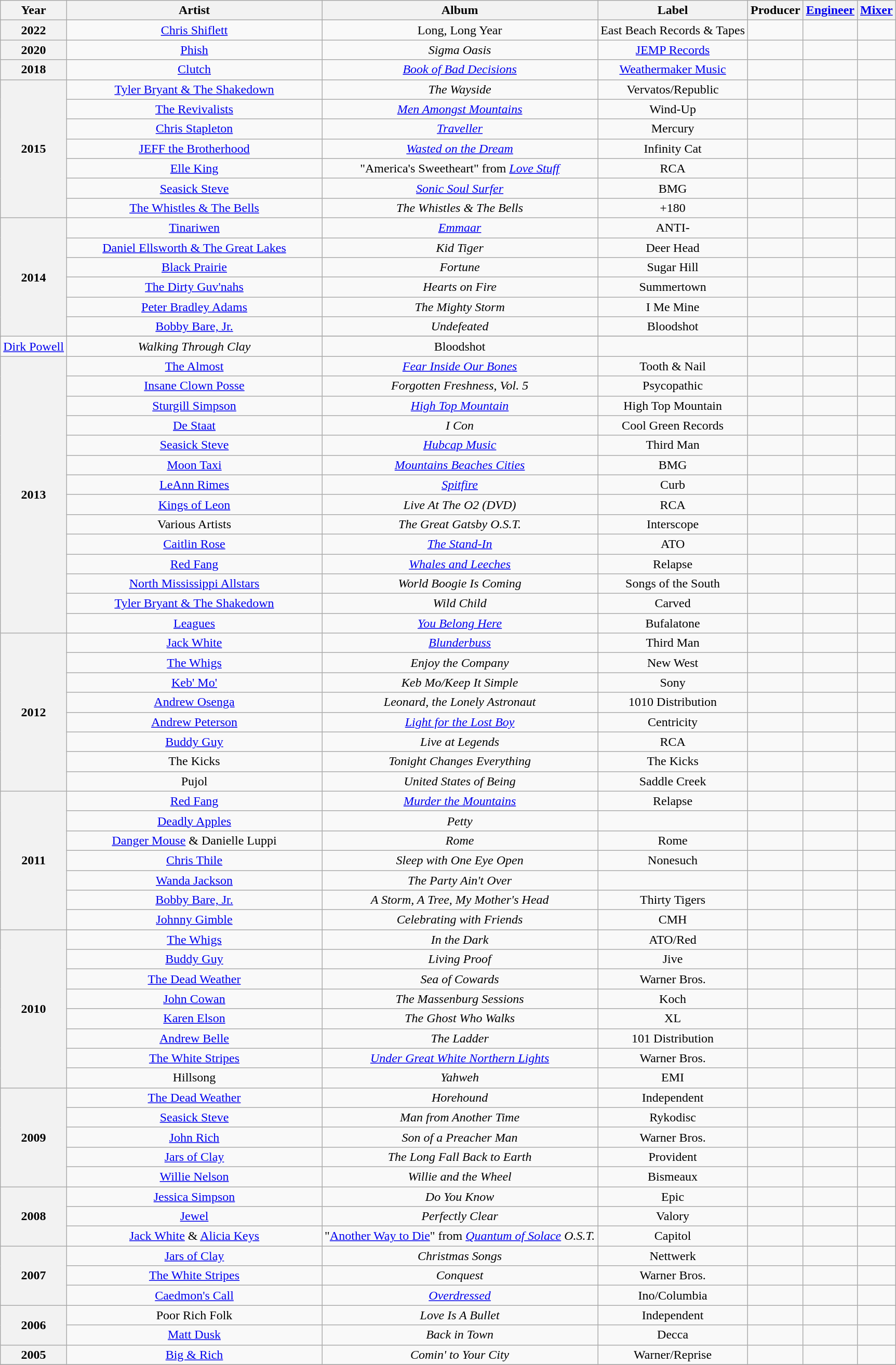<table class="wikitable plainrowheaders" style="text-align:center;">
<tr>
<th scope="col">Year</th>
<th scope="col" style="width:20em;">Artist</th>
<th scope="col">Album</th>
<th scope="col">Label</th>
<th scope="col">Producer</th>
<th scope="col"><a href='#'>Engineer</a></th>
<th scope="col"><a href='#'>Mixer</a></th>
</tr>
<tr>
<th>2022</th>
<td><a href='#'>Chris Shiflett</a></td>
<td>Long, Long Year</td>
<td>East Beach Records & Tapes</td>
<td></td>
<td></td>
<td></td>
</tr>
<tr>
<th scope="row">2020</th>
<td><a href='#'>Phish</a></td>
<td><em>Sigma Oasis</em></td>
<td><a href='#'>JEMP Records</a></td>
<td></td>
<td></td>
<td></td>
</tr>
<tr>
<th scope="row">2018</th>
<td><a href='#'>Clutch</a></td>
<td><em><a href='#'>Book of Bad Decisions</a></em></td>
<td><a href='#'>Weathermaker Music</a></td>
<td></td>
<td></td>
<td></td>
</tr>
<tr>
<th scope="row" rowspan="7">2015</th>
<td><a href='#'>Tyler Bryant & The Shakedown</a></td>
<td><em>The Wayside</em></td>
<td>Vervatos/Republic</td>
<td></td>
<td></td>
<td></td>
</tr>
<tr>
<td><a href='#'>The Revivalists</a></td>
<td><em><a href='#'>Men Amongst Mountains</a></em></td>
<td>Wind-Up</td>
<td></td>
<td></td>
<td></td>
</tr>
<tr>
<td><a href='#'>Chris Stapleton</a></td>
<td><em><a href='#'>Traveller</a></em></td>
<td>Mercury</td>
<td></td>
<td></td>
<td></td>
</tr>
<tr>
<td><a href='#'>JEFF the Brotherhood</a></td>
<td><em><a href='#'>Wasted on the Dream</a></em></td>
<td>Infinity Cat</td>
<td></td>
<td></td>
<td></td>
</tr>
<tr>
<td><a href='#'>Elle King</a></td>
<td>"America's Sweetheart" from <em><a href='#'>Love Stuff</a></em></td>
<td>RCA</td>
<td></td>
<td></td>
<td></td>
</tr>
<tr>
<td><a href='#'>Seasick Steve</a></td>
<td><em><a href='#'>Sonic Soul Surfer</a></em></td>
<td>BMG</td>
<td></td>
<td></td>
<td></td>
</tr>
<tr>
<td><a href='#'>The Whistles & The Bells</a></td>
<td><em>The Whistles & The Bells</em></td>
<td>+180</td>
<td></td>
<td></td>
<td></td>
</tr>
<tr>
<th rowspan="7" scope="row">2014</th>
<td><a href='#'>Tinariwen</a></td>
<td><em><a href='#'>Emmaar</a></em></td>
<td>ANTI-</td>
<td></td>
<td></td>
<td></td>
</tr>
<tr>
<td><a href='#'>Daniel Ellsworth & The Great Lakes</a></td>
<td><em>Kid Tiger</em></td>
<td>Deer Head</td>
<td></td>
<td></td>
<td></td>
</tr>
<tr>
<td><a href='#'>Black Prairie</a></td>
<td><em>Fortune</em></td>
<td>Sugar Hill</td>
<td></td>
<td></td>
<td></td>
</tr>
<tr>
<td><a href='#'>The Dirty Guv'nahs</a></td>
<td><em>Hearts on Fire</em></td>
<td>Summertown</td>
<td></td>
<td></td>
<td></td>
</tr>
<tr>
<td><a href='#'>Peter Bradley Adams</a></td>
<td><em>The Mighty Storm</em></td>
<td>I Me Mine</td>
<td></td>
<td></td>
<td></td>
</tr>
<tr>
<td><a href='#'>Bobby Bare, Jr.</a></td>
<td><em>Undefeated</em></td>
<td>Bloodshot</td>
<td></td>
<td></td>
<td></td>
</tr>
<tr>
</tr>
<tr>
<td><a href='#'>Dirk Powell</a></td>
<td><em>Walking Through Clay</em></td>
<td>Bloodshot</td>
<td></td>
<td></td>
<td></td>
</tr>
<tr>
<th rowspan="14" scope="row">2013</th>
<td><a href='#'>The Almost</a></td>
<td><em><a href='#'>Fear Inside Our Bones</a></em></td>
<td>Tooth & Nail</td>
<td></td>
<td></td>
<td></td>
</tr>
<tr>
<td><a href='#'>Insane Clown Posse</a></td>
<td><em>Forgotten Freshness, Vol. 5</em></td>
<td>Psycopathic</td>
<td></td>
<td></td>
<td></td>
</tr>
<tr>
<td><a href='#'>Sturgill Simpson</a></td>
<td><em><a href='#'>High Top Mountain</a></em></td>
<td>High Top Mountain</td>
<td></td>
<td></td>
<td></td>
</tr>
<tr>
<td><a href='#'>De Staat</a></td>
<td><em>I Con</em></td>
<td>Cool Green Records</td>
<td></td>
<td></td>
<td></td>
</tr>
<tr>
<td><a href='#'>Seasick Steve</a></td>
<td><em><a href='#'>Hubcap Music</a></em></td>
<td>Third Man</td>
<td></td>
<td></td>
<td></td>
</tr>
<tr>
<td><a href='#'>Moon Taxi</a></td>
<td><em><a href='#'>Mountains Beaches Cities</a></em></td>
<td>BMG</td>
<td></td>
<td></td>
<td></td>
</tr>
<tr>
<td><a href='#'>LeAnn Rimes</a></td>
<td><em><a href='#'>Spitfire</a></em></td>
<td>Curb</td>
<td></td>
<td></td>
<td></td>
</tr>
<tr>
<td><a href='#'>Kings of Leon</a></td>
<td><em>Live At The O2 (DVD)</em></td>
<td>RCA</td>
<td></td>
<td></td>
<td></td>
</tr>
<tr>
<td>Various Artists</td>
<td><em>The Great Gatsby O.S.T.</em></td>
<td>Interscope</td>
<td></td>
<td></td>
<td></td>
</tr>
<tr>
<td><a href='#'>Caitlin Rose</a></td>
<td><em><a href='#'>The Stand-In</a></em></td>
<td>ATO</td>
<td></td>
<td></td>
<td></td>
</tr>
<tr>
<td><a href='#'>Red Fang</a></td>
<td><em><a href='#'>Whales and Leeches</a></em></td>
<td>Relapse</td>
<td></td>
<td></td>
<td></td>
</tr>
<tr>
<td><a href='#'>North Mississippi Allstars</a></td>
<td><em>World Boogie Is Coming</em></td>
<td>Songs of the South</td>
<td></td>
<td></td>
<td></td>
</tr>
<tr>
<td><a href='#'>Tyler Bryant & The Shakedown</a></td>
<td><em>Wild Child</em></td>
<td>Carved</td>
<td></td>
<td></td>
<td></td>
</tr>
<tr>
<td><a href='#'>Leagues</a></td>
<td><em><a href='#'>You Belong Here</a></em></td>
<td>Bufalatone</td>
<td></td>
<td></td>
<td></td>
</tr>
<tr>
<th scope="row" rowspan="8">2012</th>
<td><a href='#'>Jack White</a></td>
<td><em><a href='#'>Blunderbuss</a></em></td>
<td>Third Man</td>
<td></td>
<td></td>
<td></td>
</tr>
<tr>
<td><a href='#'>The Whigs</a></td>
<td><em>Enjoy the Company</em></td>
<td>New West</td>
<td></td>
<td></td>
<td></td>
</tr>
<tr>
<td><a href='#'>Keb' Mo'</a></td>
<td><em>Keb Mo/Keep It Simple</em></td>
<td>Sony</td>
<td></td>
<td></td>
<td></td>
</tr>
<tr>
<td><a href='#'>Andrew Osenga</a></td>
<td><em>Leonard, the Lonely Astronaut</em></td>
<td>1010 Distribution</td>
<td></td>
<td></td>
<td></td>
</tr>
<tr>
<td><a href='#'>Andrew Peterson</a></td>
<td><em><a href='#'>Light for the Lost Boy</a></em></td>
<td>Centricity</td>
<td></td>
<td></td>
<td></td>
</tr>
<tr>
<td><a href='#'>Buddy Guy</a></td>
<td><em>Live at Legends</em></td>
<td>RCA</td>
<td></td>
<td></td>
<td></td>
</tr>
<tr>
<td>The Kicks</td>
<td><em>Tonight Changes Everything</em></td>
<td>The Kicks</td>
<td></td>
<td></td>
<td></td>
</tr>
<tr>
<td>Pujol</td>
<td><em>United States of Being</em></td>
<td>Saddle Creek</td>
<td></td>
<td></td>
<td></td>
</tr>
<tr>
<th scope="row" rowspan="7">2011</th>
<td><a href='#'>Red Fang</a></td>
<td><em><a href='#'>Murder the Mountains</a></em></td>
<td>Relapse</td>
<td></td>
<td></td>
<td></td>
</tr>
<tr>
<td><a href='#'>Deadly Apples</a></td>
<td><em>Petty</em></td>
<td></td>
<td></td>
<td></td>
<td></td>
</tr>
<tr>
<td><a href='#'>Danger Mouse</a> & Danielle Luppi</td>
<td><em>Rome</em></td>
<td>Rome</td>
<td></td>
<td></td>
<td></td>
</tr>
<tr>
<td><a href='#'>Chris Thile</a></td>
<td><em>Sleep with One Eye Open</em></td>
<td>Nonesuch</td>
<td></td>
<td></td>
<td></td>
</tr>
<tr>
<td><a href='#'>Wanda Jackson</a></td>
<td><em>The Party Ain't Over</em></td>
<td></td>
<td></td>
<td></td>
<td></td>
</tr>
<tr>
<td><a href='#'>Bobby Bare, Jr.</a></td>
<td><em>A Storm, A Tree, My Mother's Head</em></td>
<td>Thirty Tigers</td>
<td></td>
<td></td>
<td></td>
</tr>
<tr>
<td><a href='#'>Johnny Gimble</a></td>
<td><em>Celebrating with Friends</em></td>
<td>CMH</td>
<td></td>
<td></td>
<td></td>
</tr>
<tr>
<th scope="row" rowspan="8">2010</th>
<td><a href='#'>The Whigs</a></td>
<td><em>In the Dark</em></td>
<td>ATO/Red</td>
<td></td>
<td></td>
<td></td>
</tr>
<tr>
<td><a href='#'>Buddy Guy</a></td>
<td><em>Living Proof</em></td>
<td>Jive</td>
<td></td>
<td></td>
<td></td>
</tr>
<tr>
<td><a href='#'>The Dead Weather</a></td>
<td><em>Sea of Cowards</em></td>
<td>Warner Bros.</td>
<td></td>
<td></td>
<td></td>
</tr>
<tr>
<td><a href='#'>John Cowan</a></td>
<td><em>The Massenburg Sessions</em></td>
<td>Koch</td>
<td></td>
<td></td>
<td></td>
</tr>
<tr>
<td><a href='#'>Karen Elson</a></td>
<td><em>The Ghost Who Walks</em></td>
<td>XL</td>
<td></td>
<td></td>
<td></td>
</tr>
<tr>
<td><a href='#'>Andrew Belle</a></td>
<td><em>The Ladder</em></td>
<td>101 Distribution</td>
<td></td>
<td></td>
<td></td>
</tr>
<tr>
<td><a href='#'>The White Stripes</a></td>
<td><em><a href='#'>Under Great White Northern Lights</a></em></td>
<td>Warner Bros.</td>
<td></td>
<td></td>
<td></td>
</tr>
<tr>
<td>Hillsong</td>
<td><em>Yahweh</em></td>
<td>EMI</td>
<td></td>
<td></td>
<td></td>
</tr>
<tr>
<th scope="row" rowspan="5">2009</th>
<td><a href='#'>The Dead Weather</a></td>
<td><em>Horehound</em></td>
<td>Independent</td>
<td></td>
<td></td>
<td></td>
</tr>
<tr>
<td><a href='#'>Seasick Steve</a></td>
<td><em>Man from Another Time</em></td>
<td>Rykodisc</td>
<td></td>
<td></td>
<td></td>
</tr>
<tr>
<td><a href='#'>John Rich</a></td>
<td><em>Son of a Preacher Man</em></td>
<td>Warner Bros.</td>
<td></td>
<td></td>
<td></td>
</tr>
<tr>
<td><a href='#'>Jars of Clay</a></td>
<td><em>The Long Fall Back to Earth</em></td>
<td>Provident</td>
<td></td>
<td></td>
<td></td>
</tr>
<tr>
<td><a href='#'>Willie Nelson</a></td>
<td><em>Willie and the Wheel</em></td>
<td>Bismeaux</td>
<td></td>
<td></td>
<td></td>
</tr>
<tr>
<th scope="row" rowspan="3">2008</th>
<td><a href='#'>Jessica Simpson</a></td>
<td><em>Do You Know</em></td>
<td>Epic</td>
<td></td>
<td></td>
<td></td>
</tr>
<tr>
<td><a href='#'>Jewel</a></td>
<td><em>Perfectly Clear</em></td>
<td>Valory</td>
<td></td>
<td></td>
<td></td>
</tr>
<tr>
<td><a href='#'>Jack White</a> & <a href='#'>Alicia Keys</a></td>
<td>"<a href='#'>Another Way to Die</a>" from <em><a href='#'>Quantum of Solace</a> O.S.T.</em></td>
<td>Capitol</td>
<td></td>
<td></td>
<td></td>
</tr>
<tr>
<th scope="row" rowspan="3">2007</th>
<td><a href='#'>Jars of Clay</a></td>
<td><em>Christmas Songs</em></td>
<td>Nettwerk</td>
<td></td>
<td></td>
<td></td>
</tr>
<tr>
<td><a href='#'>The White Stripes</a></td>
<td><em>Conquest</em></td>
<td>Warner Bros.</td>
<td></td>
<td></td>
<td></td>
</tr>
<tr>
<td><a href='#'>Caedmon's Call</a></td>
<td><em><a href='#'>Overdressed</a></em></td>
<td>Ino/Columbia</td>
<td></td>
<td></td>
<td></td>
</tr>
<tr>
<th scope="row" rowspan="2">2006</th>
<td>Poor Rich Folk</td>
<td><em>Love Is A Bullet</em></td>
<td>Independent</td>
<td></td>
<td></td>
<td></td>
</tr>
<tr>
<td><a href='#'>Matt Dusk</a></td>
<td><em>Back in Town</em></td>
<td>Decca</td>
<td></td>
<td></td>
<td></td>
</tr>
<tr>
<th scope="row" rowspan="1">2005</th>
<td><a href='#'>Big & Rich</a></td>
<td><em>Comin' to Your City</em></td>
<td>Warner/Reprise</td>
<td></td>
<td></td>
<td></td>
</tr>
<tr>
</tr>
</table>
